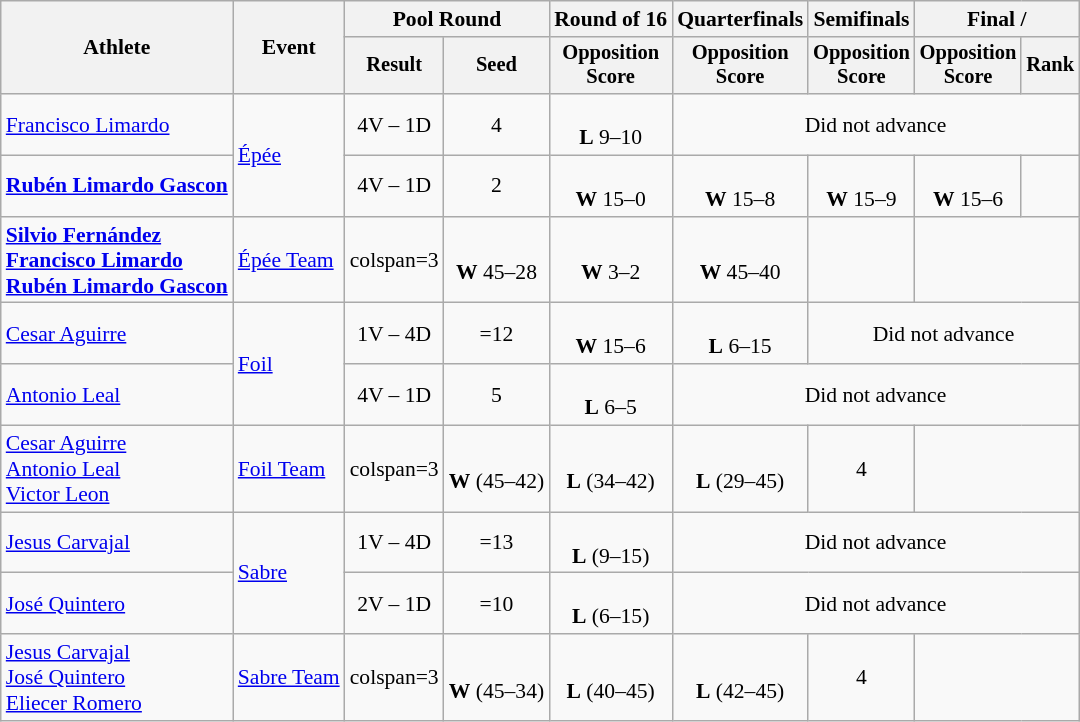<table class=wikitable style="font-size:90%">
<tr>
<th rowspan="2">Athlete</th>
<th rowspan="2">Event</th>
<th colspan=2>Pool Round</th>
<th>Round of 16</th>
<th>Quarterfinals</th>
<th>Semifinals</th>
<th colspan=2>Final / </th>
</tr>
<tr style="font-size:95%">
<th>Result</th>
<th>Seed</th>
<th>Opposition<br>Score</th>
<th>Opposition<br>Score</th>
<th>Opposition<br>Score</th>
<th>Opposition<br>Score</th>
<th>Rank</th>
</tr>
<tr align=center>
<td align=left><a href='#'>Francisco Limardo</a></td>
<td align=left rowspan=2><a href='#'>Épée</a></td>
<td>4V – 1D</td>
<td>4</td>
<td><br><strong>L</strong> 9–10</td>
<td colspan=4>Did not advance</td>
</tr>
<tr align=center>
<td align=left><strong><a href='#'>Rubén Limardo Gascon</a></strong></td>
<td>4V – 1D</td>
<td>2</td>
<td><br><strong>W</strong> 15–0</td>
<td><br><strong>W</strong> 15–8</td>
<td><br><strong>W</strong> 15–9</td>
<td><br><strong>W</strong> 15–6</td>
<td></td>
</tr>
<tr align=center>
<td align=left><strong><a href='#'>Silvio Fernández</a></strong><br><strong><a href='#'>Francisco Limardo</a></strong><br><strong><a href='#'>Rubén Limardo Gascon</a></strong></td>
<td align=left><a href='#'>Épée Team</a></td>
<td>colspan=3 </td>
<td><br><strong>W</strong> 45–28</td>
<td><br><strong>W</strong> 3–2</td>
<td><br><strong>W</strong> 45–40</td>
<td></td>
</tr>
<tr align=center>
<td align=left><a href='#'>Cesar Aguirre</a></td>
<td align=left rowspan=2><a href='#'>Foil</a></td>
<td>1V – 4D</td>
<td>=12</td>
<td align=center><br><strong>W</strong> 15–6</td>
<td align=center><br><strong>L</strong> 6–15</td>
<td colspan=3>Did not advance</td>
</tr>
<tr align=center>
<td align=left><a href='#'>Antonio Leal</a></td>
<td>4V – 1D</td>
<td>5</td>
<td align=center><br><strong>L</strong> 6–5</td>
<td colspan=4>Did not advance</td>
</tr>
<tr align=center>
<td align=left><a href='#'>Cesar Aguirre</a><br><a href='#'>Antonio Leal</a><br><a href='#'>Victor Leon</a></td>
<td align=left><a href='#'>Foil Team</a></td>
<td>colspan=3 </td>
<td><br><strong>W</strong> (45–42)</td>
<td><br><strong>L</strong> (34–42)</td>
<td><br><strong>L</strong> (29–45)</td>
<td>4</td>
</tr>
<tr align=center>
<td align=left><a href='#'>Jesus Carvajal</a></td>
<td align=left rowspan=2><a href='#'>Sabre</a></td>
<td>1V – 4D</td>
<td>=13</td>
<td align=center><br><strong>L</strong> (9–15)</td>
<td colspan=4>Did not advance</td>
</tr>
<tr align=center>
<td align=left><a href='#'>José Quintero</a></td>
<td>2V – 1D</td>
<td>=10</td>
<td align=center><br><strong>L</strong> (6–15)</td>
<td colspan=4>Did not advance</td>
</tr>
<tr align=center>
<td align=left><a href='#'>Jesus Carvajal</a><br><a href='#'>José Quintero</a><br><a href='#'>Eliecer Romero</a></td>
<td align=left><a href='#'>Sabre Team</a></td>
<td>colspan=3 </td>
<td><br><strong>W</strong> (45–34)</td>
<td><br><strong>L</strong> (40–45)</td>
<td><br><strong>L</strong> (42–45)</td>
<td>4</td>
</tr>
</table>
